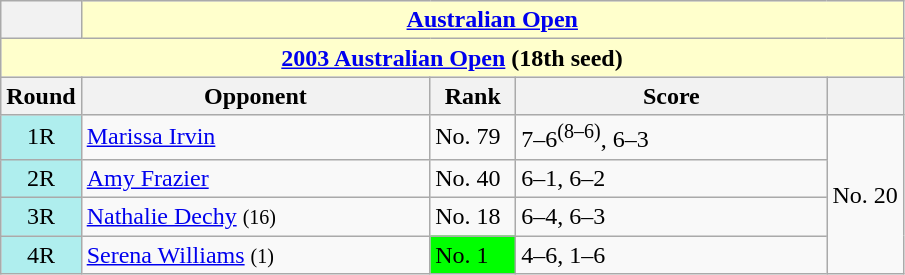<table class="wikitable collapsible collapsed">
<tr>
<th></th>
<th colspan=4 style="background:#ffc;"><a href='#'>Australian Open</a></th>
</tr>
<tr>
<th colspan=5 style="background:#ffc;"><a href='#'>2003 Australian Open</a> (18th seed)</th>
</tr>
<tr>
<th>Round</th>
<th width=225>Opponent</th>
<th width=50>Rank</th>
<th width=200>Score</th>
<th></th>
</tr>
<tr>
<td style="text-align:center; background:#afeeee;">1R</td>
<td> <a href='#'>Marissa Irvin</a></td>
<td>No. 79</td>
<td>7–6<sup>(8–6)</sup>, 6–3</td>
<td rowspan=4>No. 20</td>
</tr>
<tr>
<td style="text-align:center; background:#afeeee;">2R</td>
<td> <a href='#'>Amy Frazier</a></td>
<td>No. 40</td>
<td>6–1, 6–2</td>
</tr>
<tr>
<td style="text-align:center; background:#afeeee;">3R</td>
<td> <a href='#'>Nathalie Dechy</a> <small>(16)</small></td>
<td>No. 18</td>
<td>6–4, 6–3</td>
</tr>
<tr>
<td style="text-align:center; background:#afeeee;">4R</td>
<td> <a href='#'>Serena Williams</a> <small>(1)</small></td>
<td bgcolor=lime>No. 1</td>
<td>4–6, 1–6</td>
</tr>
</table>
